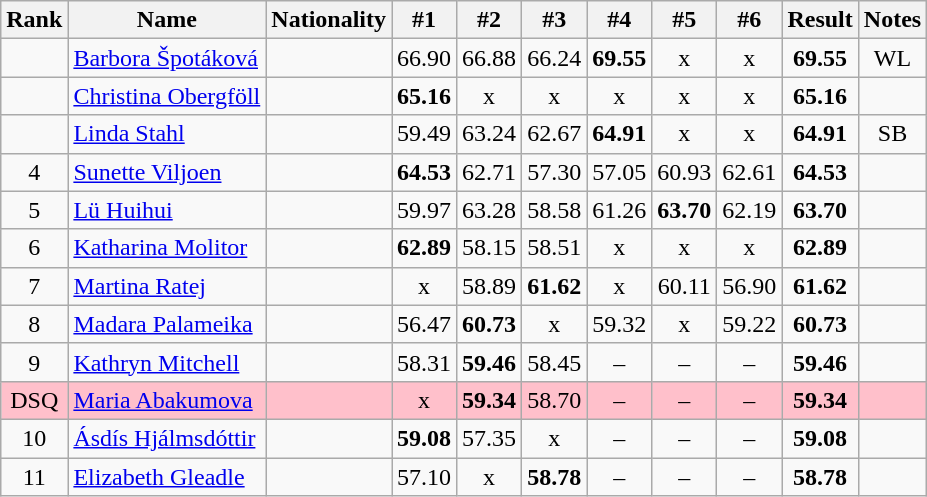<table class="wikitable sortable" style="text-align:center">
<tr>
<th>Rank</th>
<th>Name</th>
<th>Nationality</th>
<th>#1</th>
<th>#2</th>
<th>#3</th>
<th>#4</th>
<th>#5</th>
<th>#6</th>
<th>Result</th>
<th class="unsortable">Notes</th>
</tr>
<tr>
<td></td>
<td align=left><a href='#'>Barbora Špotáková</a></td>
<td align=left></td>
<td>66.90</td>
<td>66.88</td>
<td>66.24</td>
<td><strong>69.55</strong></td>
<td>x</td>
<td>x</td>
<td><strong>69.55</strong></td>
<td>WL</td>
</tr>
<tr>
<td></td>
<td align=left><a href='#'>Christina Obergföll</a></td>
<td align=left></td>
<td><strong>65.16</strong></td>
<td>x</td>
<td>x</td>
<td>x</td>
<td>x</td>
<td>x</td>
<td><strong>65.16</strong></td>
<td></td>
</tr>
<tr>
<td></td>
<td align=left><a href='#'>Linda Stahl</a></td>
<td align=left></td>
<td>59.49</td>
<td>63.24</td>
<td>62.67</td>
<td><strong>64.91</strong></td>
<td>x</td>
<td>x</td>
<td><strong>64.91</strong></td>
<td>SB</td>
</tr>
<tr>
<td>4</td>
<td align=left><a href='#'>Sunette Viljoen</a></td>
<td align=left></td>
<td><strong>64.53</strong></td>
<td>62.71</td>
<td>57.30</td>
<td>57.05</td>
<td>60.93</td>
<td>62.61</td>
<td><strong>64.53</strong></td>
<td></td>
</tr>
<tr>
<td>5</td>
<td align=left><a href='#'>Lü Huihui</a></td>
<td align=left></td>
<td>59.97</td>
<td>63.28</td>
<td>58.58</td>
<td>61.26</td>
<td><strong>63.70</strong></td>
<td>62.19</td>
<td><strong>63.70</strong></td>
<td></td>
</tr>
<tr>
<td>6</td>
<td align=left><a href='#'>Katharina Molitor</a></td>
<td align=left></td>
<td><strong>62.89</strong></td>
<td>58.15</td>
<td>58.51</td>
<td>x</td>
<td>x</td>
<td>x</td>
<td><strong>62.89</strong></td>
<td></td>
</tr>
<tr>
<td>7</td>
<td align=left><a href='#'>Martina Ratej</a></td>
<td align=left></td>
<td>x</td>
<td>58.89</td>
<td><strong>61.62</strong></td>
<td>x</td>
<td>60.11</td>
<td>56.90</td>
<td><strong>61.62</strong></td>
<td></td>
</tr>
<tr>
<td>8</td>
<td align=left><a href='#'>Madara Palameika</a></td>
<td align=left></td>
<td>56.47</td>
<td><strong>60.73</strong></td>
<td>x</td>
<td>59.32</td>
<td>x</td>
<td>59.22</td>
<td><strong>60.73</strong></td>
<td></td>
</tr>
<tr>
<td>9</td>
<td align=left><a href='#'>Kathryn Mitchell</a></td>
<td align=left></td>
<td>58.31</td>
<td><strong>59.46</strong></td>
<td>58.45</td>
<td>–</td>
<td>–</td>
<td>–</td>
<td><strong>59.46</strong></td>
<td></td>
</tr>
<tr bgcolor=pink>
<td>DSQ</td>
<td align=left><a href='#'>Maria Abakumova</a></td>
<td align=left></td>
<td>x</td>
<td><strong>59.34</strong></td>
<td>58.70</td>
<td>–</td>
<td>–</td>
<td>–</td>
<td><strong>59.34</strong></td>
<td></td>
</tr>
<tr>
<td>10</td>
<td align=left><a href='#'>Ásdís Hjálmsdóttir</a></td>
<td align=left></td>
<td><strong>59.08</strong></td>
<td>57.35</td>
<td>x</td>
<td>–</td>
<td>–</td>
<td>–</td>
<td><strong>59.08</strong></td>
<td></td>
</tr>
<tr>
<td>11</td>
<td align=left><a href='#'>Elizabeth Gleadle</a></td>
<td align=left></td>
<td>57.10</td>
<td>x</td>
<td><strong>58.78</strong></td>
<td>–</td>
<td>–</td>
<td>–</td>
<td><strong>58.78</strong></td>
<td></td>
</tr>
</table>
